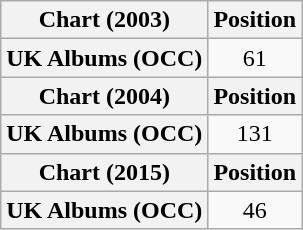<table class="wikitable plainrowheaders" style="text-align:center">
<tr>
<th scope="col">Chart (2003)</th>
<th scope="col">Position</th>
</tr>
<tr>
<th scope="row">UK Albums (OCC)</th>
<td>61</td>
</tr>
<tr>
<th scope="col">Chart (2004)</th>
<th scope="col">Position</th>
</tr>
<tr>
<th scope="row">UK Albums (OCC)</th>
<td>131</td>
</tr>
<tr>
<th scope="col">Chart (2015)</th>
<th scope="col">Position</th>
</tr>
<tr>
<th scope="row">UK Albums (OCC)</th>
<td>46</td>
</tr>
</table>
